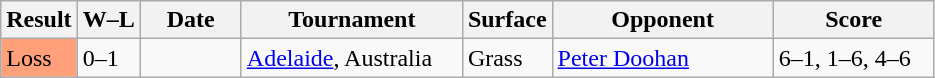<table class=wikitable>
<tr>
<th style="width:40px">Result</th>
<th class="unsortable">W–L</th>
<th style="width:60px">Date</th>
<th style="width:140px">Tournament</th>
<th style="width:50px">Surface</th>
<th style="width:140px">Opponent</th>
<th style="width:100px">Score</th>
</tr>
<tr>
<td style="background:#ffa07a;">Loss</td>
<td>0–1</td>
<td><a href='#'></a></td>
<td><a href='#'>Adelaide</a>, Australia</td>
<td>Grass</td>
<td> <a href='#'>Peter Doohan</a></td>
<td>6–1, 1–6, 4–6</td>
</tr>
</table>
